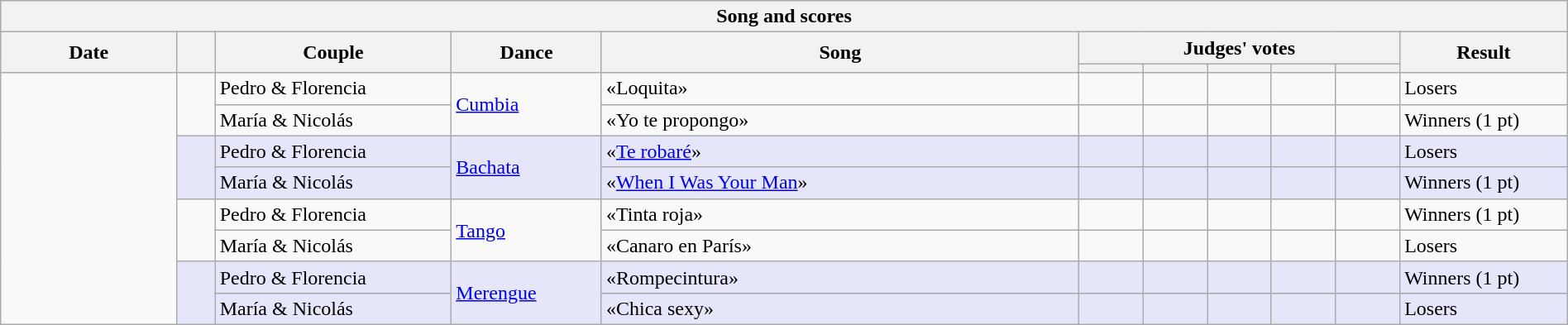<table class="wikitable collapsible collapsed" style=" text-align: align; width: 100%;">
<tr>
<th colspan="11" style="with: 100%;" align="center">Song and scores</th>
</tr>
<tr>
<th width=95 rowspan=2>Date</th>
<th width=15 rowspan=2></th>
<th width=130 rowspan=2>Couple</th>
<th width=80 rowspan=2>Dance</th>
<th width=270 rowspan=2>Song</th>
<th width=150 colspan=5>Judges' votes</th>
<th width=90 rowspan=2>Result</th>
</tr>
<tr>
<th width=30></th>
<th width=30></th>
<th width=30></th>
<th width=30></th>
<th width=30></th>
</tr>
<tr>
<td rowspan="8"></td>
<td rowspan="2"></td>
<td>Pedro & Florencia</td>
<td rowspan="2"><a href='#'>Cumbia</a></td>
<td>«Loquita» </td>
<td></td>
<td></td>
<td></td>
<td></td>
<td></td>
<td>Losers</td>
</tr>
<tr>
<td>María & Nicolás</td>
<td>«Yo te propongo» </td>
<td></td>
<td></td>
<td></td>
<td></td>
<td></td>
<td>Winners (1 pt)</td>
</tr>
<tr style="background:lavender;">
<td rowspan="2"></td>
<td>Pedro & Florencia</td>
<td rowspan="2"><a href='#'>Bachata</a></td>
<td>«<a href='#'>Te robaré</a>» </td>
<td></td>
<td></td>
<td></td>
<td></td>
<td></td>
<td>Losers</td>
</tr>
<tr style="background:lavender;">
<td>María & Nicolás</td>
<td>«<a href='#'>When I Was Your Man</a>» </td>
<td></td>
<td></td>
<td></td>
<td></td>
<td></td>
<td>Winners (1 pt)</td>
</tr>
<tr>
<td rowspan="2"></td>
<td>Pedro & Florencia</td>
<td rowspan="2"><a href='#'>Tango</a></td>
<td>«Tinta roja» </td>
<td></td>
<td></td>
<td></td>
<td></td>
<td></td>
<td>Winners (1 pt)</td>
</tr>
<tr>
<td>María & Nicolás</td>
<td>«Canaro en París» </td>
<td></td>
<td></td>
<td></td>
<td></td>
<td></td>
<td>Losers</td>
</tr>
<tr style="background:lavender;">
<td rowspan="2"></td>
<td>Pedro & Florencia</td>
<td rowspan="2"><a href='#'>Merengue</a></td>
<td>«Rompecintura» </td>
<td></td>
<td></td>
<td></td>
<td></td>
<td></td>
<td>Winners (1 pt)</td>
</tr>
<tr style="background:lavender;">
<td>María & Nicolás</td>
<td>«Chica sexy» </td>
<td></td>
<td></td>
<td></td>
<td></td>
<td></td>
<td>Losers</td>
</tr>
</table>
